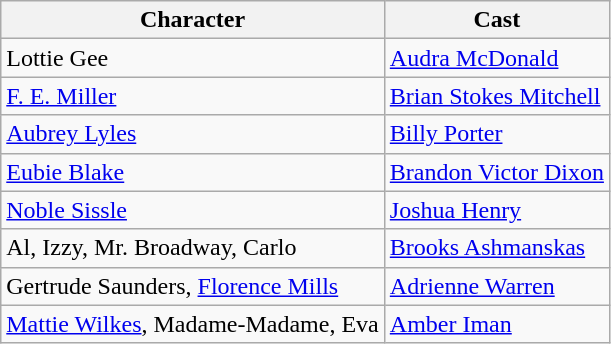<table class="wikitable">
<tr>
<th>Character</th>
<th>Cast</th>
</tr>
<tr>
<td>Lottie Gee</td>
<td><a href='#'>Audra McDonald</a></td>
</tr>
<tr>
<td><a href='#'>F. E. Miller</a></td>
<td><a href='#'>Brian Stokes Mitchell</a></td>
</tr>
<tr>
<td><a href='#'>Aubrey Lyles</a></td>
<td><a href='#'>Billy Porter</a></td>
</tr>
<tr>
<td><a href='#'>Eubie Blake</a></td>
<td><a href='#'>Brandon Victor Dixon</a></td>
</tr>
<tr>
<td><a href='#'>Noble Sissle</a></td>
<td><a href='#'>Joshua Henry</a></td>
</tr>
<tr>
<td>Al, Izzy, Mr. Broadway, Carlo</td>
<td><a href='#'>Brooks Ashmanskas</a></td>
</tr>
<tr>
<td>Gertrude Saunders, <a href='#'>Florence Mills</a></td>
<td><a href='#'>Adrienne Warren</a></td>
</tr>
<tr>
<td><a href='#'>Mattie Wilkes</a>, Madame-Madame, Eva</td>
<td><a href='#'>Amber Iman</a></td>
</tr>
</table>
